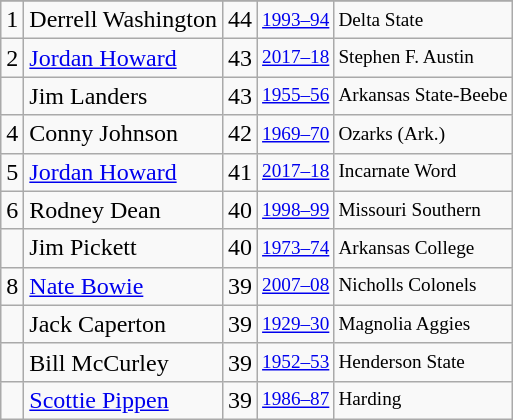<table class="wikitable">
<tr>
</tr>
<tr>
<td>1</td>
<td>Derrell Washington</td>
<td>44</td>
<td style="font-size:80%;"><a href='#'>1993–94</a></td>
<td style="font-size:80%;">Delta State</td>
</tr>
<tr>
<td>2</td>
<td><a href='#'>Jordan Howard</a></td>
<td>43</td>
<td style="font-size:80%;"><a href='#'>2017–18</a></td>
<td style="font-size:80%;">Stephen F. Austin</td>
</tr>
<tr>
<td></td>
<td>Jim Landers</td>
<td>43</td>
<td style="font-size:80%;"><a href='#'>1955–56</a></td>
<td style="font-size:80%;">Arkansas State-Beebe</td>
</tr>
<tr>
<td>4</td>
<td>Conny Johnson</td>
<td>42</td>
<td style="font-size:80%;"><a href='#'>1969–70</a></td>
<td style="font-size:80%;">Ozarks (Ark.)</td>
</tr>
<tr>
<td>5</td>
<td><a href='#'>Jordan Howard</a></td>
<td>41</td>
<td style="font-size:80%;"><a href='#'>2017–18</a></td>
<td style="font-size:80%;">Incarnate Word</td>
</tr>
<tr>
<td>6</td>
<td>Rodney Dean</td>
<td>40</td>
<td style="font-size:80%;"><a href='#'>1998–99</a></td>
<td style="font-size:80%;">Missouri Southern</td>
</tr>
<tr>
<td></td>
<td>Jim Pickett</td>
<td>40</td>
<td style="font-size:80%;"><a href='#'>1973–74</a></td>
<td style="font-size:80%;">Arkansas College</td>
</tr>
<tr>
<td>8</td>
<td><a href='#'>Nate Bowie</a></td>
<td>39</td>
<td style="font-size:80%;"><a href='#'>2007–08</a></td>
<td style="font-size:80%;">Nicholls Colonels</td>
</tr>
<tr>
<td></td>
<td>Jack Caperton</td>
<td>39</td>
<td style="font-size:80%;"><a href='#'>1929–30</a></td>
<td style="font-size:80%;">Magnolia Aggies</td>
</tr>
<tr>
<td></td>
<td>Bill McCurley</td>
<td>39</td>
<td style="font-size:80%;"><a href='#'>1952–53</a></td>
<td style="font-size:80%;">Henderson State</td>
</tr>
<tr>
<td></td>
<td><a href='#'>Scottie Pippen</a></td>
<td>39</td>
<td style="font-size:80%;"><a href='#'>1986–87</a></td>
<td style="font-size:80%;">Harding</td>
</tr>
</table>
